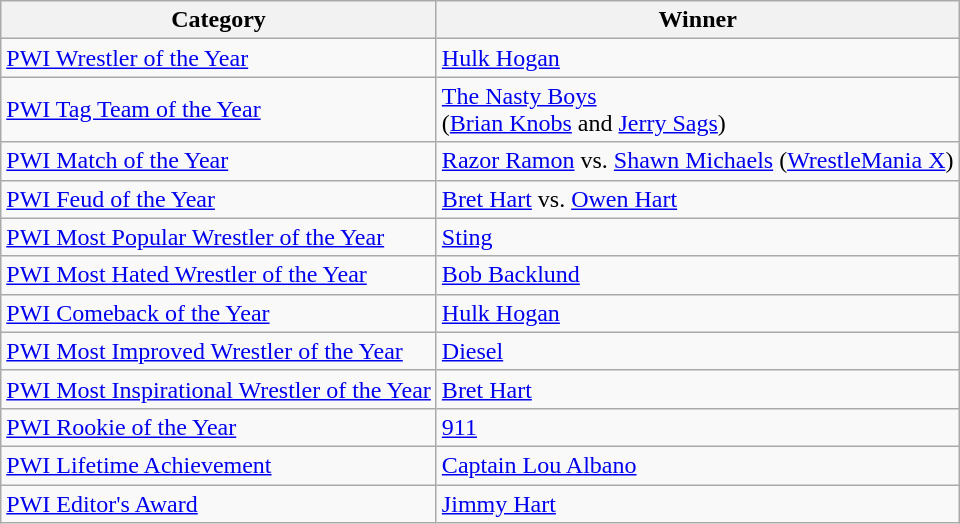<table class="wikitable">
<tr>
<th>Category</th>
<th>Winner</th>
</tr>
<tr>
<td><a href='#'>PWI Wrestler of the Year</a></td>
<td><a href='#'>Hulk Hogan</a></td>
</tr>
<tr>
<td><a href='#'>PWI Tag Team of the Year</a></td>
<td><a href='#'>The Nasty Boys</a><br>(<a href='#'>Brian Knobs</a> and <a href='#'>Jerry Sags</a>)</td>
</tr>
<tr>
<td><a href='#'>PWI Match of the Year</a></td>
<td><a href='#'>Razor Ramon</a> vs. <a href='#'>Shawn Michaels</a> (<a href='#'>WrestleMania X</a>)</td>
</tr>
<tr>
<td><a href='#'>PWI Feud of the Year</a></td>
<td><a href='#'>Bret Hart</a> vs. <a href='#'>Owen Hart</a></td>
</tr>
<tr>
<td><a href='#'>PWI Most Popular Wrestler of the Year</a></td>
<td><a href='#'>Sting</a></td>
</tr>
<tr>
<td><a href='#'>PWI Most Hated Wrestler of the Year</a></td>
<td><a href='#'>Bob Backlund</a></td>
</tr>
<tr>
<td><a href='#'>PWI Comeback of the Year</a></td>
<td><a href='#'>Hulk Hogan</a></td>
</tr>
<tr>
<td><a href='#'>PWI Most Improved Wrestler of the Year</a></td>
<td><a href='#'>Diesel</a></td>
</tr>
<tr>
<td><a href='#'>PWI Most Inspirational Wrestler of the Year</a></td>
<td><a href='#'>Bret Hart</a></td>
</tr>
<tr>
<td><a href='#'>PWI Rookie of the Year</a></td>
<td><a href='#'>911</a></td>
</tr>
<tr>
<td><a href='#'>PWI Lifetime Achievement</a></td>
<td><a href='#'>Captain Lou Albano</a></td>
</tr>
<tr>
<td><a href='#'>PWI Editor's Award</a></td>
<td><a href='#'>Jimmy Hart</a></td>
</tr>
</table>
